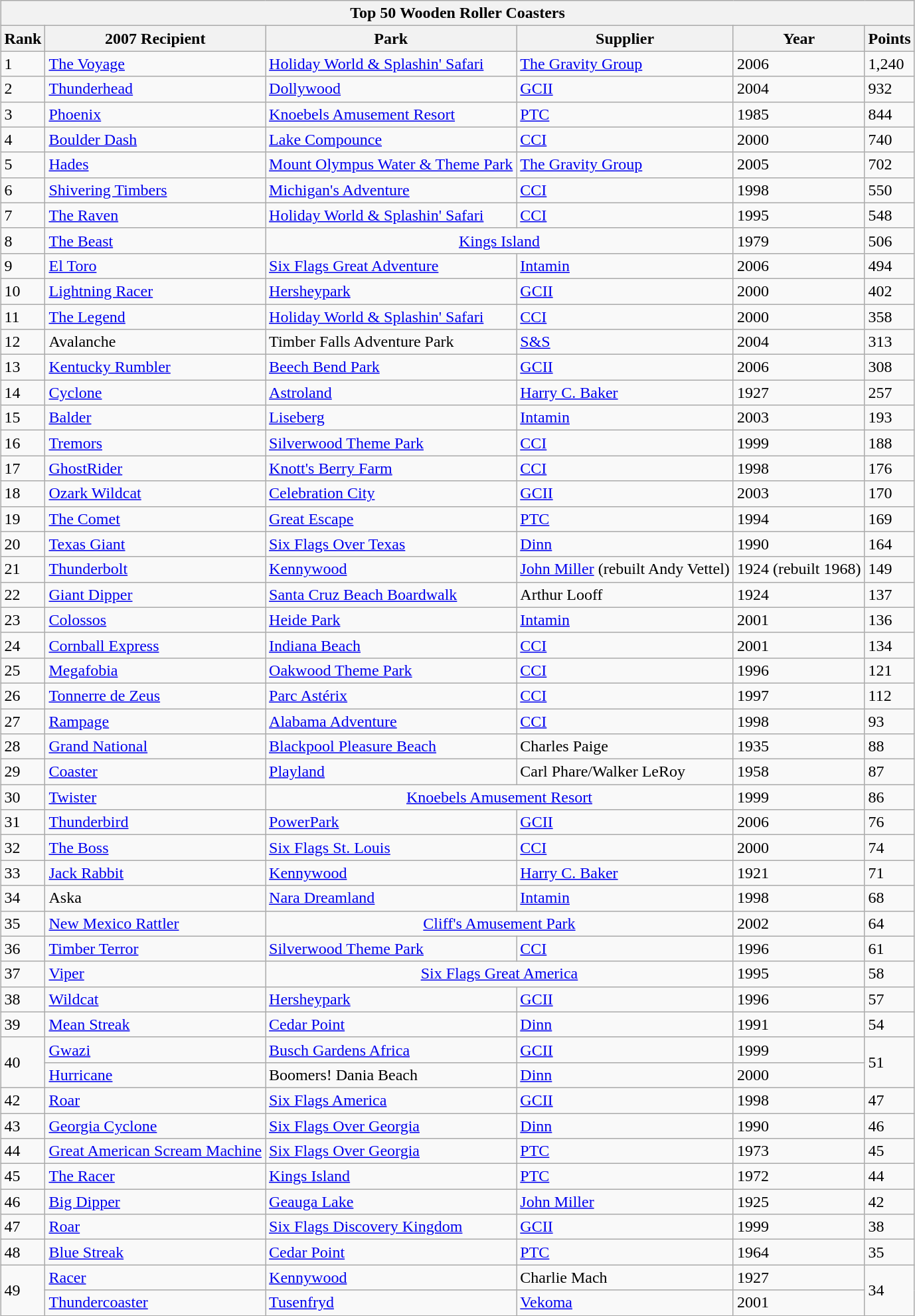<table class="wikitable" style="margin:1em auto;">
<tr>
<th colspan="500"><strong>Top 50 Wooden Roller Coasters</strong></th>
</tr>
<tr>
<th>Rank</th>
<th>2007 Recipient</th>
<th>Park</th>
<th>Supplier</th>
<th>Year</th>
<th>Points</th>
</tr>
<tr>
<td>1</td>
<td><a href='#'>The Voyage</a></td>
<td><a href='#'>Holiday World & Splashin' Safari</a></td>
<td><a href='#'>The Gravity Group</a></td>
<td>2006</td>
<td>1,240</td>
</tr>
<tr>
<td>2</td>
<td><a href='#'>Thunderhead</a></td>
<td><a href='#'>Dollywood</a></td>
<td><a href='#'>GCII</a></td>
<td>2004</td>
<td>932</td>
</tr>
<tr>
<td>3</td>
<td><a href='#'>Phoenix</a></td>
<td><a href='#'>Knoebels Amusement Resort</a></td>
<td><a href='#'>PTC</a></td>
<td>1985</td>
<td>844</td>
</tr>
<tr>
<td>4</td>
<td><a href='#'>Boulder Dash</a></td>
<td><a href='#'>Lake Compounce</a></td>
<td><a href='#'>CCI</a></td>
<td>2000</td>
<td>740</td>
</tr>
<tr>
<td>5</td>
<td><a href='#'>Hades</a></td>
<td><a href='#'>Mount Olympus Water & Theme Park</a></td>
<td><a href='#'>The Gravity Group</a></td>
<td>2005</td>
<td>702</td>
</tr>
<tr>
<td>6</td>
<td><a href='#'>Shivering Timbers</a></td>
<td><a href='#'>Michigan's Adventure</a></td>
<td><a href='#'>CCI</a></td>
<td>1998</td>
<td>550</td>
</tr>
<tr>
<td>7</td>
<td><a href='#'>The Raven</a></td>
<td><a href='#'>Holiday World & Splashin' Safari</a></td>
<td><a href='#'>CCI</a></td>
<td>1995</td>
<td>548</td>
</tr>
<tr>
<td>8</td>
<td><a href='#'>The Beast</a></td>
<td colspan="2" style="text-align:center;"><a href='#'>Kings Island</a></td>
<td>1979</td>
<td>506</td>
</tr>
<tr>
<td>9</td>
<td><a href='#'>El Toro</a></td>
<td><a href='#'>Six Flags Great Adventure</a></td>
<td><a href='#'>Intamin</a></td>
<td>2006</td>
<td>494</td>
</tr>
<tr>
<td>10</td>
<td><a href='#'>Lightning Racer</a></td>
<td><a href='#'>Hersheypark</a></td>
<td><a href='#'>GCII</a></td>
<td>2000</td>
<td>402</td>
</tr>
<tr>
<td>11</td>
<td><a href='#'>The Legend</a></td>
<td><a href='#'>Holiday World & Splashin' Safari</a></td>
<td><a href='#'>CCI</a></td>
<td>2000</td>
<td>358</td>
</tr>
<tr>
<td>12</td>
<td>Avalanche</td>
<td>Timber Falls Adventure Park</td>
<td><a href='#'>S&S</a></td>
<td>2004</td>
<td>313</td>
</tr>
<tr>
<td>13</td>
<td><a href='#'>Kentucky Rumbler</a></td>
<td><a href='#'>Beech Bend Park</a></td>
<td><a href='#'>GCII</a></td>
<td>2006</td>
<td>308</td>
</tr>
<tr>
<td>14</td>
<td><a href='#'>Cyclone</a></td>
<td><a href='#'>Astroland</a></td>
<td><a href='#'>Harry C. Baker</a></td>
<td>1927</td>
<td>257</td>
</tr>
<tr>
<td>15</td>
<td><a href='#'>Balder</a></td>
<td><a href='#'>Liseberg</a></td>
<td><a href='#'>Intamin</a></td>
<td>2003</td>
<td>193</td>
</tr>
<tr>
<td>16</td>
<td><a href='#'>Tremors</a></td>
<td><a href='#'>Silverwood Theme Park</a></td>
<td><a href='#'>CCI</a></td>
<td>1999</td>
<td>188</td>
</tr>
<tr>
<td>17</td>
<td><a href='#'>GhostRider</a></td>
<td><a href='#'>Knott's Berry Farm</a></td>
<td><a href='#'>CCI</a></td>
<td>1998</td>
<td>176</td>
</tr>
<tr>
<td>18</td>
<td><a href='#'>Ozark Wildcat</a></td>
<td><a href='#'>Celebration City</a></td>
<td><a href='#'>GCII</a></td>
<td>2003</td>
<td>170</td>
</tr>
<tr>
<td>19</td>
<td><a href='#'>The Comet</a></td>
<td><a href='#'>Great Escape</a></td>
<td><a href='#'>PTC</a></td>
<td>1994</td>
<td>169</td>
</tr>
<tr>
<td>20</td>
<td><a href='#'>Texas Giant</a></td>
<td><a href='#'>Six Flags Over Texas</a></td>
<td><a href='#'>Dinn</a></td>
<td>1990</td>
<td>164</td>
</tr>
<tr>
<td>21</td>
<td><a href='#'>Thunderbolt</a></td>
<td><a href='#'>Kennywood</a></td>
<td><a href='#'>John Miller</a> (rebuilt Andy Vettel)</td>
<td>1924 (rebuilt 1968)</td>
<td>149</td>
</tr>
<tr>
<td>22</td>
<td><a href='#'>Giant Dipper</a></td>
<td><a href='#'>Santa Cruz Beach Boardwalk</a></td>
<td>Arthur Looff</td>
<td>1924</td>
<td>137</td>
</tr>
<tr>
<td>23</td>
<td><a href='#'>Colossos</a></td>
<td><a href='#'>Heide Park</a></td>
<td><a href='#'>Intamin</a></td>
<td>2001</td>
<td>136</td>
</tr>
<tr>
<td>24</td>
<td><a href='#'>Cornball Express</a></td>
<td><a href='#'>Indiana Beach</a></td>
<td><a href='#'>CCI</a></td>
<td>2001</td>
<td>134</td>
</tr>
<tr>
<td>25</td>
<td><a href='#'>Megafobia</a></td>
<td><a href='#'>Oakwood Theme Park</a></td>
<td><a href='#'>CCI</a></td>
<td>1996</td>
<td>121</td>
</tr>
<tr>
<td>26</td>
<td><a href='#'>Tonnerre de Zeus</a></td>
<td><a href='#'>Parc Astérix</a></td>
<td><a href='#'>CCI</a></td>
<td>1997</td>
<td>112</td>
</tr>
<tr>
<td>27</td>
<td><a href='#'>Rampage</a></td>
<td><a href='#'>Alabama Adventure</a></td>
<td><a href='#'>CCI</a></td>
<td>1998</td>
<td>93</td>
</tr>
<tr>
<td>28</td>
<td><a href='#'>Grand National</a></td>
<td><a href='#'>Blackpool Pleasure Beach</a></td>
<td>Charles Paige</td>
<td>1935</td>
<td>88</td>
</tr>
<tr>
<td>29</td>
<td><a href='#'>Coaster</a></td>
<td><a href='#'>Playland</a></td>
<td>Carl Phare/Walker LeRoy</td>
<td>1958</td>
<td>87</td>
</tr>
<tr>
<td>30</td>
<td><a href='#'>Twister</a></td>
<td colspan="2" style="text-align:center;"><a href='#'>Knoebels Amusement Resort</a></td>
<td>1999</td>
<td>86</td>
</tr>
<tr>
<td>31</td>
<td><a href='#'>Thunderbird</a></td>
<td><a href='#'>PowerPark</a></td>
<td><a href='#'>GCII</a></td>
<td>2006</td>
<td>76</td>
</tr>
<tr>
<td>32</td>
<td><a href='#'>The Boss</a></td>
<td><a href='#'>Six Flags St. Louis</a></td>
<td><a href='#'>CCI</a></td>
<td>2000</td>
<td>74</td>
</tr>
<tr>
<td>33</td>
<td><a href='#'>Jack Rabbit</a></td>
<td><a href='#'>Kennywood</a></td>
<td><a href='#'>Harry C. Baker</a></td>
<td>1921</td>
<td>71</td>
</tr>
<tr>
<td>34</td>
<td>Aska</td>
<td><a href='#'>Nara Dreamland</a></td>
<td><a href='#'>Intamin</a></td>
<td>1998</td>
<td>68</td>
</tr>
<tr>
<td>35</td>
<td><a href='#'>New Mexico Rattler</a></td>
<td colspan="2" style="text-align:center;"><a href='#'>Cliff's Amusement Park</a></td>
<td>2002</td>
<td>64</td>
</tr>
<tr>
<td>36</td>
<td><a href='#'>Timber Terror</a></td>
<td><a href='#'>Silverwood Theme Park</a></td>
<td><a href='#'>CCI</a></td>
<td>1996</td>
<td>61</td>
</tr>
<tr>
<td>37</td>
<td><a href='#'>Viper</a></td>
<td colspan="2" style="text-align:center;"><a href='#'>Six Flags Great America</a></td>
<td>1995</td>
<td>58</td>
</tr>
<tr>
<td>38</td>
<td><a href='#'>Wildcat</a></td>
<td><a href='#'>Hersheypark</a></td>
<td><a href='#'>GCII</a></td>
<td>1996</td>
<td>57</td>
</tr>
<tr>
<td>39</td>
<td><a href='#'>Mean Streak</a></td>
<td><a href='#'>Cedar Point</a></td>
<td><a href='#'>Dinn</a></td>
<td>1991</td>
<td>54</td>
</tr>
<tr>
<td rowspan="2">40</td>
<td><a href='#'>Gwazi</a></td>
<td><a href='#'>Busch Gardens Africa</a></td>
<td><a href='#'>GCII</a></td>
<td>1999</td>
<td rowspan="2">51</td>
</tr>
<tr>
<td><a href='#'>Hurricane</a></td>
<td>Boomers! Dania Beach</td>
<td><a href='#'>Dinn</a></td>
<td>2000</td>
</tr>
<tr>
<td>42</td>
<td><a href='#'>Roar</a></td>
<td><a href='#'>Six Flags America</a></td>
<td><a href='#'>GCII</a></td>
<td>1998</td>
<td>47</td>
</tr>
<tr>
<td>43</td>
<td><a href='#'>Georgia Cyclone</a></td>
<td><a href='#'>Six Flags Over Georgia</a></td>
<td><a href='#'>Dinn</a></td>
<td>1990</td>
<td>46</td>
</tr>
<tr>
<td>44</td>
<td><a href='#'>Great American Scream Machine</a></td>
<td><a href='#'>Six Flags Over Georgia</a></td>
<td><a href='#'>PTC</a></td>
<td>1973</td>
<td>45</td>
</tr>
<tr>
<td>45</td>
<td><a href='#'>The Racer</a></td>
<td><a href='#'>Kings Island</a></td>
<td><a href='#'>PTC</a></td>
<td>1972</td>
<td>44</td>
</tr>
<tr>
<td>46</td>
<td><a href='#'>Big Dipper</a></td>
<td><a href='#'>Geauga Lake</a></td>
<td><a href='#'>John Miller</a></td>
<td>1925</td>
<td>42</td>
</tr>
<tr>
<td>47</td>
<td><a href='#'>Roar</a></td>
<td><a href='#'>Six Flags Discovery Kingdom</a></td>
<td><a href='#'>GCII</a></td>
<td>1999</td>
<td>38</td>
</tr>
<tr>
<td>48</td>
<td><a href='#'>Blue Streak</a></td>
<td><a href='#'>Cedar Point</a></td>
<td><a href='#'>PTC</a></td>
<td>1964</td>
<td>35</td>
</tr>
<tr>
<td rowspan="2">49</td>
<td><a href='#'>Racer</a></td>
<td><a href='#'>Kennywood</a></td>
<td>Charlie Mach</td>
<td>1927</td>
<td rowspan="2">34</td>
</tr>
<tr>
<td><a href='#'>Thundercoaster</a></td>
<td><a href='#'>Tusenfryd</a></td>
<td><a href='#'>Vekoma</a></td>
<td>2001</td>
</tr>
</table>
